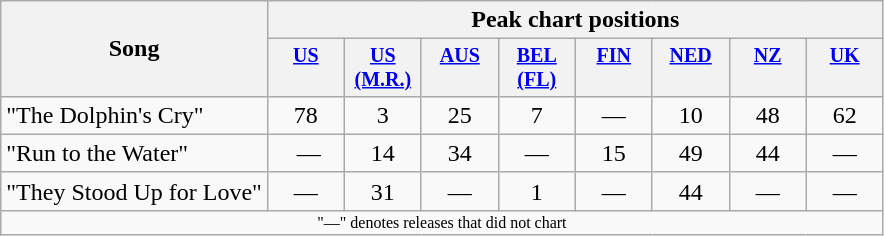<table class="wikitable" style="text-align:center;">
<tr>
<th rowspan="2">Song</th>
<th colspan="8">Peak chart positions</th>
</tr>
<tr style="font-size:smaller;">
<th width="45" valign="top"><a href='#'>US</a></th>
<th width="45" valign="top"><a href='#'>US (M.R.)</a></th>
<th width="45" valign="top"><a href='#'>AUS</a></th>
<th width="45" valign="top"><a href='#'>BEL (FL)</a></th>
<th width="45" valign="top"><a href='#'>FIN</a></th>
<th width="45" valign="top"><a href='#'>NED</a></th>
<th width="45" valign="top"><a href='#'>NZ</a></th>
<th width="45" valign="top"><a href='#'>UK</a></th>
</tr>
<tr>
<td align="left">"The Dolphin's Cry"</td>
<td>78</td>
<td>3</td>
<td>25</td>
<td>7</td>
<td>—</td>
<td>10</td>
<td>48</td>
<td>62</td>
</tr>
<tr>
<td align="left">"Run to the Water"</td>
<td> —</td>
<td>14</td>
<td>34</td>
<td>—</td>
<td>15</td>
<td>49</td>
<td>44</td>
<td>—</td>
</tr>
<tr>
<td align="left">"They Stood Up for Love"</td>
<td>—</td>
<td>31</td>
<td>—</td>
<td>1</td>
<td>—</td>
<td>44</td>
<td>—</td>
<td>—</td>
</tr>
<tr>
<td colspan="10" style="font-size:8pt">"—" denotes releases that did not chart</td>
</tr>
</table>
